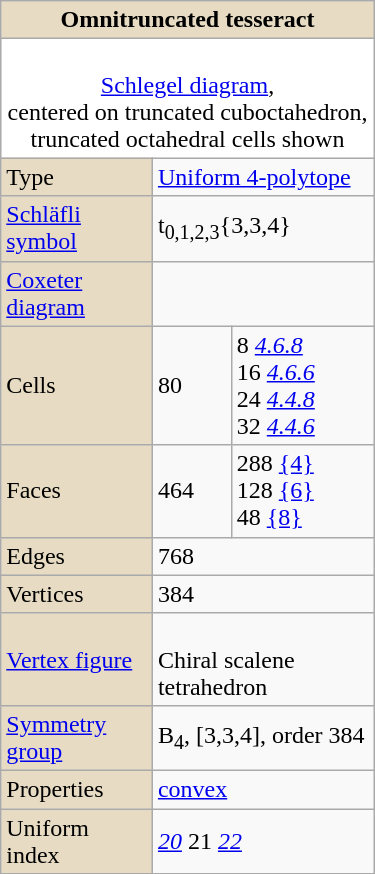<table class="wikitable" style="float:right; margin-left:8px; width:250px">
<tr>
<td bgcolor=#e7dcc3 align=center colspan=3><strong>Omnitruncated tesseract</strong></td>
</tr>
<tr>
<td bgcolor=#ffffff align=center colspan=3><br><a href='#'>Schlegel diagram</a>,<br>centered on truncated cuboctahedron,<br>truncated octahedral cells shown</td>
</tr>
<tr>
<td bgcolor=#e7dcc3>Type</td>
<td colspan=2><a href='#'>Uniform 4-polytope</a></td>
</tr>
<tr>
<td bgcolor=#e7dcc3><a href='#'>Schläfli symbol</a></td>
<td colspan=2>t<sub>0,1,2,3</sub>{3,3,4}</td>
</tr>
<tr>
<td bgcolor=#e7dcc3><a href='#'>Coxeter diagram</a></td>
<td colspan=2></td>
</tr>
<tr>
<td bgcolor=#e7dcc3>Cells</td>
<td>80</td>
<td>8 <a href='#'><em>4.6.8</em></a> <br>16 <a href='#'><em>4.6.6</em></a> <br>24 <a href='#'><em>4.4.8</em></a> <br>32 <a href='#'><em>4.4.6</em></a> </td>
</tr>
<tr>
<td bgcolor=#e7dcc3>Faces</td>
<td>464</td>
<td>288 <a href='#'>{4}</a><br>128 <a href='#'>{6}</a><br>48 <a href='#'>{8}</a></td>
</tr>
<tr>
<td bgcolor=#e7dcc3>Edges</td>
<td colspan=2>768</td>
</tr>
<tr>
<td bgcolor=#e7dcc3>Vertices</td>
<td colspan=2>384</td>
</tr>
<tr>
<td bgcolor=#e7dcc3><a href='#'>Vertex figure</a></td>
<td colspan=2><br>Chiral scalene tetrahedron</td>
</tr>
<tr>
<td bgcolor=#e7dcc3><a href='#'>Symmetry group</a></td>
<td colspan=2>B<sub>4</sub>, [3,3,4], order 384</td>
</tr>
<tr>
<td bgcolor=#e7dcc3>Properties</td>
<td colspan=2><a href='#'>convex</a></td>
</tr>
<tr>
<td bgcolor=#e7dcc3>Uniform index</td>
<td colspan=2><em><a href='#'>20</a></em> 21 <em><a href='#'>22</a></em></td>
</tr>
</table>
